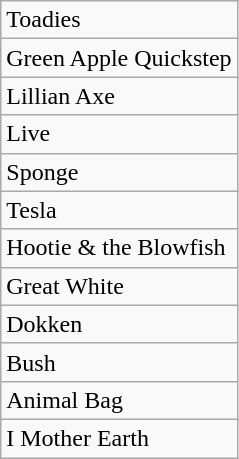<table class="wikitable">
<tr>
<td>Toadies</td>
</tr>
<tr>
<td>Green Apple Quickstep</td>
</tr>
<tr>
<td>Lillian Axe</td>
</tr>
<tr>
<td>Live</td>
</tr>
<tr>
<td>Sponge</td>
</tr>
<tr>
<td>Tesla</td>
</tr>
<tr>
<td>Hootie & the Blowfish</td>
</tr>
<tr>
<td>Great White</td>
</tr>
<tr>
<td>Dokken</td>
</tr>
<tr>
<td>Bush</td>
</tr>
<tr>
<td>Animal Bag</td>
</tr>
<tr>
<td>I Mother Earth</td>
</tr>
</table>
